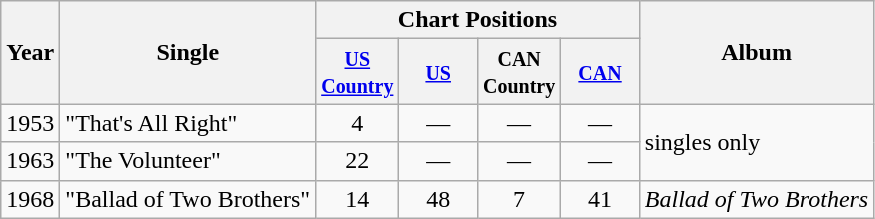<table class="wikitable">
<tr>
<th rowspan="2">Year</th>
<th rowspan="2">Single</th>
<th colspan="4">Chart Positions</th>
<th rowspan="2">Album</th>
</tr>
<tr>
<th width="45"><small><a href='#'>US Country</a></small></th>
<th width="45"><small><a href='#'>US</a></small></th>
<th width="45"><small>CAN Country</small></th>
<th width="45"><small><a href='#'>CAN</a></small></th>
</tr>
<tr>
<td>1953</td>
<td>"That's All Right"</td>
<td align="center">4</td>
<td align="center">—</td>
<td align="center">—</td>
<td align="center">—</td>
<td rowspan="2">singles only</td>
</tr>
<tr>
<td>1963</td>
<td>"The Volunteer"</td>
<td align="center">22</td>
<td align="center">—</td>
<td align="center">—</td>
<td align="center">—</td>
</tr>
<tr>
<td>1968</td>
<td>"Ballad of Two Brothers"</td>
<td align="center">14</td>
<td align="center">48</td>
<td align="center">7</td>
<td align="center">41</td>
<td><em>Ballad of Two Brothers</em></td>
</tr>
</table>
